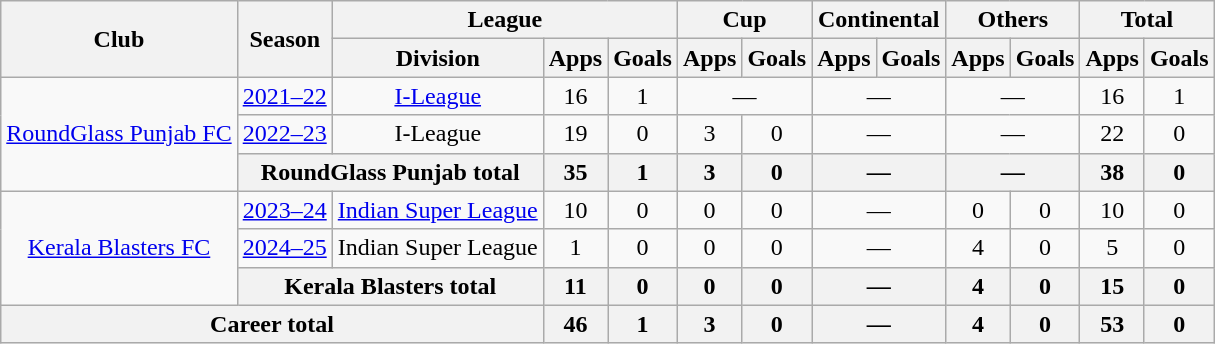<table class="wikitable" style="text-align: center;">
<tr>
<th rowspan="2">Club</th>
<th rowspan="2">Season</th>
<th colspan="3">League</th>
<th colspan="2">Cup</th>
<th colspan="2">Continental</th>
<th colspan="2">Others</th>
<th colspan="2">Total</th>
</tr>
<tr>
<th>Division</th>
<th>Apps</th>
<th>Goals</th>
<th>Apps</th>
<th>Goals</th>
<th>Apps</th>
<th>Goals</th>
<th>Apps</th>
<th>Goals</th>
<th>Apps</th>
<th>Goals</th>
</tr>
<tr>
<td rowspan="3"><a href='#'>RoundGlass Punjab FC</a></td>
<td><a href='#'>2021–22</a></td>
<td rowspan="1"><a href='#'>I-League</a></td>
<td>16</td>
<td>1</td>
<td colspan="2">—</td>
<td colspan="2">—</td>
<td colspan="2">—</td>
<td>16</td>
<td>1</td>
</tr>
<tr>
<td><a href='#'>2022–23</a></td>
<td rowspan="1">I-League</td>
<td>19</td>
<td>0</td>
<td>3</td>
<td>0</td>
<td colspan="2">—</td>
<td colspan="2">—</td>
<td>22</td>
<td>0</td>
</tr>
<tr>
<th colspan="2">RoundGlass Punjab total</th>
<th>35</th>
<th>1</th>
<th>3</th>
<th>0</th>
<th colspan="2">—</th>
<th colspan="2">—</th>
<th>38</th>
<th>0</th>
</tr>
<tr>
<td rowspan="3"><a href='#'>Kerala Blasters FC</a></td>
<td><a href='#'>2023–24</a></td>
<td rowspan="1"><a href='#'>Indian Super League</a></td>
<td>10</td>
<td>0</td>
<td>0</td>
<td>0</td>
<td colspan="2">—</td>
<td>0</td>
<td>0</td>
<td>10</td>
<td>0</td>
</tr>
<tr>
<td><a href='#'>2024–25</a></td>
<td rowspan="1">Indian Super League</td>
<td>1</td>
<td>0</td>
<td>0</td>
<td>0</td>
<td colspan="2">—</td>
<td>4</td>
<td>0</td>
<td>5</td>
<td>0</td>
</tr>
<tr>
<th colspan="2">Kerala Blasters total</th>
<th>11</th>
<th>0</th>
<th>0</th>
<th>0</th>
<th colspan="2">—</th>
<th>4</th>
<th>0</th>
<th>15</th>
<th>0</th>
</tr>
<tr>
<th colspan="3">Career total</th>
<th>46</th>
<th>1</th>
<th>3</th>
<th>0</th>
<th colspan="2">—</th>
<th>4</th>
<th>0</th>
<th>53</th>
<th>0</th>
</tr>
</table>
